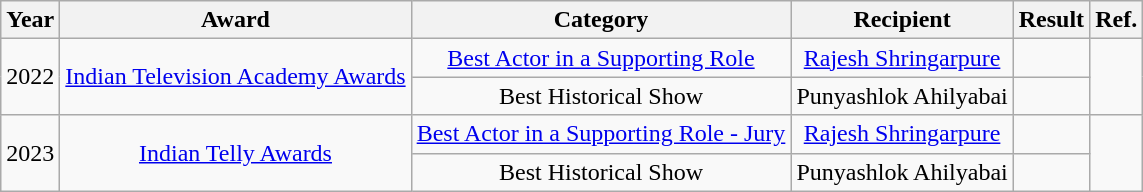<table class="wikitable" style="text-align:center;">
<tr>
<th>Year</th>
<th>Award</th>
<th>Category</th>
<th>Recipient</th>
<th>Result</th>
<th>Ref.</th>
</tr>
<tr>
<td rowspan="2">2022</td>
<td rowspan="2"><a href='#'>Indian Television Academy Awards</a></td>
<td><a href='#'>Best Actor in a Supporting Role</a></td>
<td><a href='#'>Rajesh Shringarpure</a></td>
<td></td>
<td rowspan="2"></td>
</tr>
<tr>
<td>Best Historical Show</td>
<td>Punyashlok Ahilyabai</td>
<td></td>
</tr>
<tr>
<td rowspan="2">2023</td>
<td rowspan="2"><a href='#'>Indian Telly Awards</a></td>
<td><a href='#'>Best Actor in a Supporting Role - Jury</a></td>
<td><a href='#'>Rajesh Shringarpure</a></td>
<td></td>
<td rowspan="2"></td>
</tr>
<tr>
<td>Best Historical Show</td>
<td>Punyashlok Ahilyabai</td>
<td></td>
</tr>
</table>
